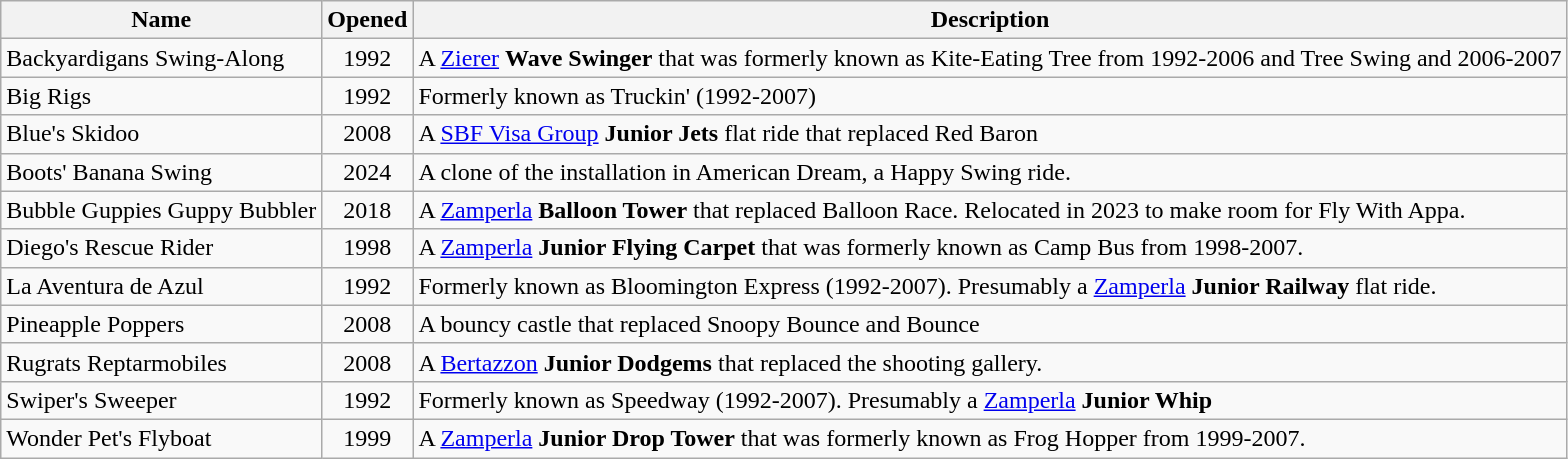<table class="wikitable sortable">
<tr>
<th>Name</th>
<th>Opened</th>
<th>Description</th>
</tr>
<tr>
<td>Backyardigans Swing-Along</td>
<td style="text-align:center">1992</td>
<td>A <a href='#'>Zierer</a> <strong>Wave Swinger</strong> that was formerly known as Kite-Eating Tree from 1992-2006 and Tree Swing and 2006-2007</td>
</tr>
<tr>
<td>Big Rigs</td>
<td align=center>1992</td>
<td>Formerly known as Truckin' (1992-2007)</td>
</tr>
<tr>
<td>Blue's Skidoo</td>
<td align=center>2008</td>
<td>A <a href='#'>SBF Visa Group</a> <strong>Junior Jets</strong> flat ride that replaced Red Baron</td>
</tr>
<tr>
<td>Boots' Banana Swing</td>
<td style="text-align:center">2024</td>
<td>A clone of the installation in American Dream, a Happy Swing ride.</td>
</tr>
<tr>
<td>Bubble Guppies Guppy Bubbler</td>
<td align=center>2018</td>
<td>A <a href='#'>Zamperla</a> <strong>Balloon Tower</strong> that replaced Balloon Race. Relocated in 2023 to make room for Fly With Appa.</td>
</tr>
<tr>
<td>Diego's Rescue Rider</td>
<td align=center>1998</td>
<td>A <a href='#'>Zamperla</a> <strong>Junior Flying Carpet</strong> that was formerly known as Camp Bus from 1998-2007.</td>
</tr>
<tr>
<td>La Aventura de Azul</td>
<td align=center>1992</td>
<td>Formerly known as Bloomington Express (1992-2007). Presumably a <a href='#'>Zamperla</a> <strong>Junior Railway</strong> flat ride.</td>
</tr>
<tr>
<td>Pineapple Poppers</td>
<td align=center>2008</td>
<td>A bouncy castle that replaced Snoopy Bounce and Bounce</td>
</tr>
<tr>
<td>Rugrats Reptarmobiles</td>
<td align=center>2008</td>
<td>A <a href='#'>Bertazzon</a> <strong>Junior Dodgems</strong> that replaced the shooting gallery.</td>
</tr>
<tr>
<td>Swiper's Sweeper</td>
<td align=center>1992</td>
<td>Formerly known as Speedway (1992-2007). Presumably a <a href='#'>Zamperla</a> <strong>Junior Whip</strong></td>
</tr>
<tr>
<td>Wonder Pet's Flyboat</td>
<td align=center>1999</td>
<td>A <a href='#'>Zamperla</a> <strong>Junior Drop Tower</strong> that was formerly known as Frog Hopper from 1999-2007.</td>
</tr>
</table>
